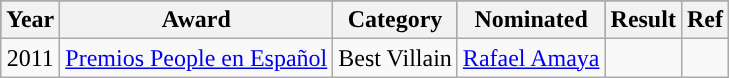<table class="wikitable plainrowheaders" style="text-align:center;">
<tr style="background:#96c;">
<th scope="col">Year</th>
<th scope="col">Award</th>
<th scope="col">Category</th>
<th scope="col">Nominated</th>
<th scope="col">Result</th>
<th scope="col">Ref</th>
</tr>
<tr>
<td rowspan="1">2011</td>
<td scope="row"><a href='#'>Premios People en Español</a></td>
<td>Best Villain</td>
<td><a href='#'>Rafael Amaya</a></td>
<td></td>
<td style="text-align:center;"></td>
</tr>
</table>
